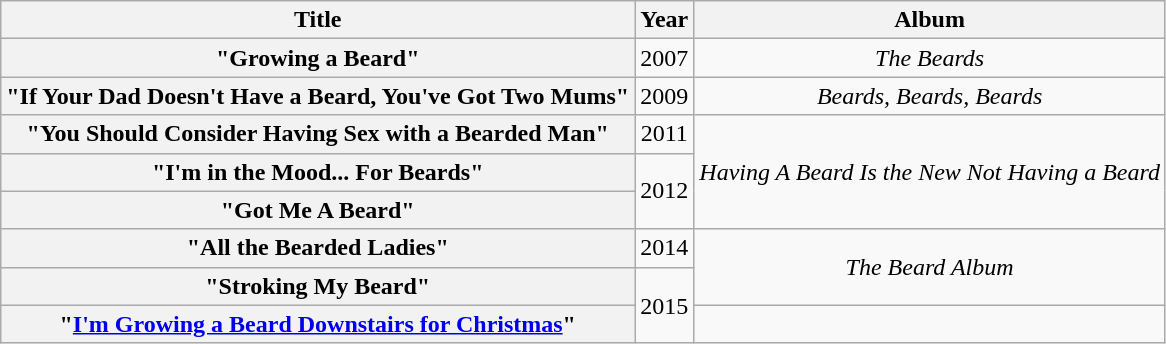<table class="wikitable plainrowheaders" style="text-align:center;" border="1">
<tr>
<th>Title</th>
<th>Year</th>
<th>Album</th>
</tr>
<tr>
<th scope="row">"Growing a Beard"</th>
<td>2007</td>
<td><em>The Beards</em></td>
</tr>
<tr>
<th scope="row">"If Your Dad Doesn't Have a Beard, You've Got Two Mums"</th>
<td>2009</td>
<td><em>Beards, Beards, Beards</em></td>
</tr>
<tr>
<th scope="row">"You Should Consider Having Sex with a Bearded Man"</th>
<td>2011</td>
<td rowspan="3"><em>Having A Beard Is the New Not Having a Beard</em></td>
</tr>
<tr>
<th scope="row">"I'm in the Mood... For Beards" </th>
<td rowspan="2">2012</td>
</tr>
<tr>
<th scope="row">"Got Me A Beard"</th>
</tr>
<tr>
<th scope="row">"All the Bearded Ladies"</th>
<td>2014</td>
<td rowspan="2"><em>The Beard Album</em></td>
</tr>
<tr>
<th scope="row">"Stroking My Beard"</th>
<td rowspan="2">2015</td>
</tr>
<tr>
<th scope="row">"<a href='#'>I'm Growing a Beard Downstairs for Christmas</a>" </th>
<td></td>
</tr>
</table>
